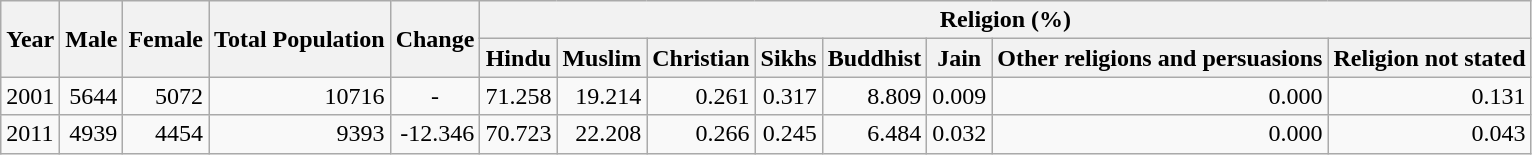<table class="wikitable">
<tr>
<th rowspan="2">Year</th>
<th rowspan="2">Male</th>
<th rowspan="2">Female</th>
<th rowspan="2">Total Population</th>
<th rowspan="2">Change</th>
<th colspan="8">Religion (%)</th>
</tr>
<tr>
<th>Hindu</th>
<th>Muslim</th>
<th>Christian</th>
<th>Sikhs</th>
<th>Buddhist</th>
<th>Jain</th>
<th>Other religions and persuasions</th>
<th>Religion not stated</th>
</tr>
<tr>
<td>2001</td>
<td style="text-align:right;">5644</td>
<td style="text-align:right;">5072</td>
<td style="text-align:right;">10716</td>
<td style="text-align:center;">-</td>
<td style="text-align:right;">71.258</td>
<td style="text-align:right;">19.214</td>
<td style="text-align:right;">0.261</td>
<td style="text-align:right;">0.317</td>
<td style="text-align:right;">8.809</td>
<td style="text-align:right;">0.009</td>
<td style="text-align:right;">0.000</td>
<td style="text-align:right;">0.131</td>
</tr>
<tr>
<td>2011</td>
<td style="text-align:right;">4939</td>
<td style="text-align:right;">4454</td>
<td style="text-align:right;">9393</td>
<td style="text-align:right;">-12.346</td>
<td style="text-align:right;">70.723</td>
<td style="text-align:right;">22.208</td>
<td style="text-align:right;">0.266</td>
<td style="text-align:right;">0.245</td>
<td style="text-align:right;">6.484</td>
<td style="text-align:right;">0.032</td>
<td style="text-align:right;">0.000</td>
<td style="text-align:right;">0.043</td>
</tr>
</table>
